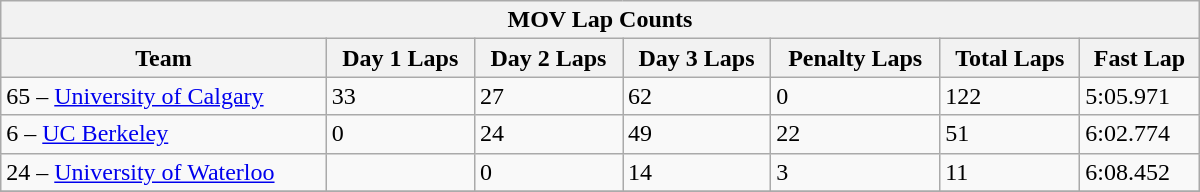<table class="wikitable collapsible collapsed" style="min-width:50em;">
<tr>
<th colspan=7>MOV Lap Counts</th>
</tr>
<tr>
<th>Team</th>
<th>Day 1 Laps</th>
<th>Day 2 Laps</th>
<th>Day 3 Laps</th>
<th>Penalty Laps</th>
<th>Total Laps</th>
<th>Fast Lap</th>
</tr>
<tr>
<td>65 – <a href='#'>University of Calgary</a></td>
<td>33</td>
<td>27</td>
<td>62</td>
<td>0</td>
<td>122</td>
<td>5:05.971</td>
</tr>
<tr>
<td>6 – <a href='#'>UC Berkeley</a></td>
<td>0</td>
<td>24</td>
<td>49</td>
<td>22</td>
<td>51</td>
<td>6:02.774</td>
</tr>
<tr>
<td>24 – <a href='#'>University of Waterloo</a></td>
<td></td>
<td>0</td>
<td>14</td>
<td>3</td>
<td>11</td>
<td>6:08.452</td>
</tr>
<tr>
</tr>
</table>
